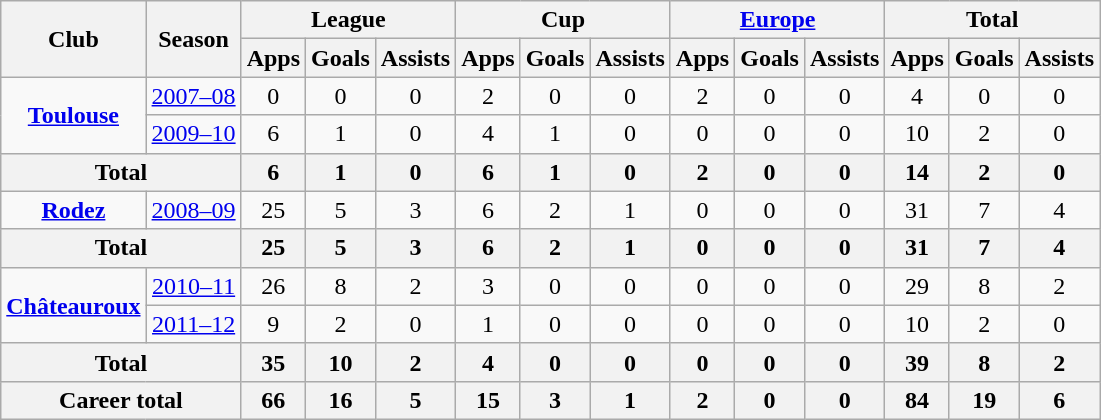<table class="wikitable" style="font-size:100%; text-align: center;">
<tr>
<th rowspan="2">Club</th>
<th rowspan="2">Season</th>
<th colspan="3">League</th>
<th colspan="3">Cup</th>
<th colspan="3"><a href='#'>Europe</a></th>
<th colspan="3">Total</th>
</tr>
<tr>
<th>Apps</th>
<th>Goals</th>
<th>Assists</th>
<th>Apps</th>
<th>Goals</th>
<th>Assists</th>
<th>Apps</th>
<th>Goals</th>
<th>Assists</th>
<th>Apps</th>
<th>Goals</th>
<th>Assists</th>
</tr>
<tr>
<td rowspan="2" valign="center"><strong><a href='#'>Toulouse</a></strong></td>
<td><a href='#'>2007–08</a></td>
<td>0</td>
<td>0</td>
<td>0</td>
<td>2</td>
<td>0</td>
<td>0</td>
<td>2</td>
<td>0</td>
<td>0</td>
<td>4</td>
<td>0</td>
<td>0</td>
</tr>
<tr>
<td><a href='#'>2009–10</a></td>
<td>6</td>
<td>1</td>
<td>0</td>
<td>4</td>
<td>1</td>
<td>0</td>
<td>0</td>
<td>0</td>
<td>0</td>
<td>10</td>
<td>2</td>
<td>0</td>
</tr>
<tr>
<th colspan="2">Total</th>
<th>6</th>
<th>1</th>
<th>0</th>
<th>6</th>
<th>1</th>
<th>0</th>
<th>2</th>
<th>0</th>
<th>0</th>
<th>14</th>
<th>2</th>
<th>0</th>
</tr>
<tr>
<td rowspan="1" valign="center"><strong><a href='#'>Rodez</a></strong></td>
<td><a href='#'>2008–09</a></td>
<td>25</td>
<td>5</td>
<td>3</td>
<td>6</td>
<td>2</td>
<td>1</td>
<td>0</td>
<td>0</td>
<td>0</td>
<td>31</td>
<td>7</td>
<td>4</td>
</tr>
<tr>
<th colspan="2">Total</th>
<th>25</th>
<th>5</th>
<th>3</th>
<th>6</th>
<th>2</th>
<th>1</th>
<th>0</th>
<th>0</th>
<th>0</th>
<th>31</th>
<th>7</th>
<th>4</th>
</tr>
<tr>
<td rowspan="2" valign="center"><strong><a href='#'>Châteauroux</a></strong></td>
<td><a href='#'>2010–11</a></td>
<td>26</td>
<td>8</td>
<td>2</td>
<td>3</td>
<td>0</td>
<td>0</td>
<td>0</td>
<td>0</td>
<td>0</td>
<td>29</td>
<td>8</td>
<td>2</td>
</tr>
<tr>
<td><a href='#'>2011–12</a></td>
<td>9</td>
<td>2</td>
<td>0</td>
<td>1</td>
<td>0</td>
<td>0</td>
<td>0</td>
<td>0</td>
<td>0</td>
<td>10</td>
<td>2</td>
<td>0</td>
</tr>
<tr>
<th colspan="2">Total</th>
<th>35</th>
<th>10</th>
<th>2</th>
<th>4</th>
<th>0</th>
<th>0</th>
<th>0</th>
<th>0</th>
<th>0</th>
<th>39</th>
<th>8</th>
<th>2</th>
</tr>
<tr>
<th colspan="2">Career total</th>
<th>66</th>
<th>16</th>
<th>5</th>
<th>15</th>
<th>3</th>
<th>1</th>
<th>2</th>
<th>0</th>
<th>0</th>
<th>84</th>
<th>19</th>
<th>6</th>
</tr>
</table>
